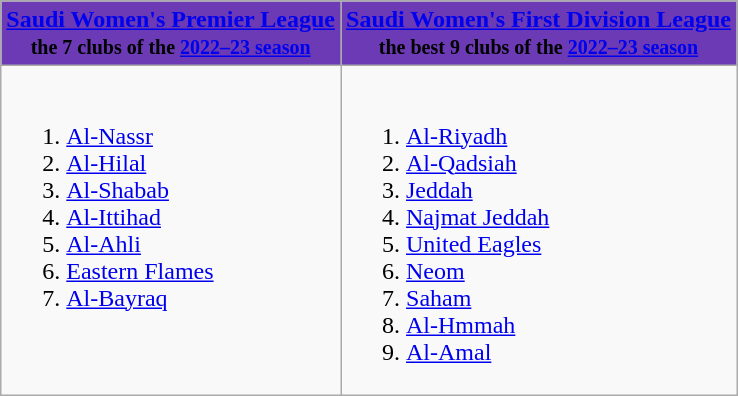<table class="wikitable toptextcells">
<tr>
<th style="background-color:#6b3ab4;"><span><a href='#'><span>Saudi Women's Premier League</span></a><br><small>the 7 clubs of the <a href='#'><span>2022–23 season</span></a></small></span></th>
<th style="background-color:#6b3ab4;"><span><a href='#'><span>Saudi Women's First Division League</span></a><br><small>the best 9 clubs of the <a href='#'><span>2022–23 season</span></a></small></span></th>
</tr>
<tr>
<td valign=top><br><ol><li><a href='#'>Al-Nassr</a></li><li><a href='#'>Al-Hilal</a></li><li><a href='#'>Al-Shabab</a></li><li><a href='#'>Al-Ittihad</a></li><li><a href='#'>Al-Ahli</a></li><li><a href='#'>Eastern Flames</a></li><li><a href='#'>Al-Bayraq</a> </li></ol></td>
<td valign=top><br><ol><li><a href='#'>Al-Riyadh</a> </li><li><a href='#'>Al-Qadsiah</a> </li><li><a href='#'>Jeddah</a></li><li><a href='#'>Najmat Jeddah</a></li><li><a href='#'>United Eagles</a></li><li><a href='#'>Neom</a></li><li><a href='#'>Saham</a></li><li><a href='#'>Al-Hmmah</a></li><li><a href='#'>Al-Amal</a></li></ol></td>
</tr>
</table>
